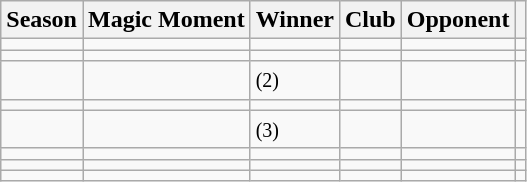<table class="wikitable sortable">
<tr>
<th>Season</th>
<th>Magic Moment</th>
<th>Winner</th>
<th>Club</th>
<th>Opponent</th>
<th class=unsortable></th>
</tr>
<tr>
<td></td>
<td></td>
<td></td>
<td> </td>
<td> </td>
<td></td>
</tr>
<tr>
<td></td>
<td></td>
<td> </td>
<td> </td>
<td> </td>
<td></td>
</tr>
<tr>
<td></td>
<td></td>
<td>  <small>(2)</small></td>
<td> </td>
<td> </td>
<td></td>
</tr>
<tr>
<td></td>
<td></td>
<td> </td>
<td></td>
<td> </td>
<td></td>
</tr>
<tr>
<td></td>
<td></td>
<td>  <small>(3)</small></td>
<td> </td>
<td></td>
<td></td>
</tr>
<tr>
<td></td>
<td></td>
<td> </td>
<td> </td>
<td> </td>
<td></td>
</tr>
<tr>
<td></td>
<td></td>
<td> </td>
<td></td>
<td> </td>
<td></td>
</tr>
<tr>
<td></td>
<td></td>
<td> </td>
<td> </td>
<td> </td>
<td></td>
</tr>
</table>
